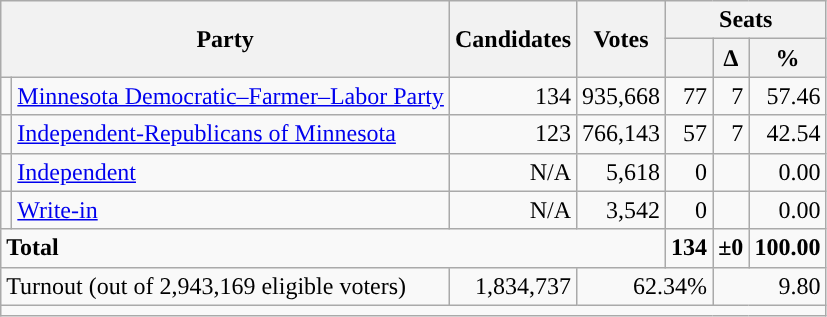<table class="wikitable">
<tr>
<th rowspan="2" colspan="2">Party</th>
<th rowspan="2">Candidates</th>
<th rowspan="2" colspan="1">Votes</th>
<th colspan="3">Seats</th>
</tr>
<tr>
<th></th>
<th>∆</th>
<th>%</th>
</tr>
<tr>
<td style="background-color:"></td>
<td><a href='#'>Minnesota Democratic–Farmer–Labor Party</a></td>
<td align="right">134</td>
<td align="right">935,668</td>
<td align="right">77</td>
<td align="right">7</td>
<td align="right">57.46</td>
</tr>
<tr>
<td style="background-color:"></td>
<td><a href='#'>Independent-Republicans of Minnesota</a></td>
<td align="right">123</td>
<td align="right">766,143</td>
<td align="right">57</td>
<td align="right">7</td>
<td align="right">42.54</td>
</tr>
<tr>
<td style="background-color:"></td>
<td><a href='#'>Independent</a></td>
<td align="right">N/A</td>
<td align="right">5,618</td>
<td align="right">0</td>
<td align="right"></td>
<td align=right>0.00</td>
</tr>
<tr>
<td style="background-color:"></td>
<td><a href='#'>Write-in</a></td>
<td align="right">N/A</td>
<td align="right">3,542</td>
<td align="right">0</td>
<td align="right"></td>
<td align=right>0.00</td>
</tr>
<tr>
<td colspan="4" align="left"><strong>Total</strong></td>
<td align="right"><strong>134</strong></td>
<td align="right"><strong>±0</strong></td>
<td align="right"><strong>100.00</strong></td>
</tr>
<tr>
<td colspan="2" align="left">Turnout (out of 2,943,169 eligible voters)</td>
<td colspan="1" align="right">1,834,737</td>
<td colspan="2" align="right">62.34%</td>
<td colspan="2" align="right">9.80 </td>
</tr>
<tr>
<td colspan="7"></td>
</tr>
</table>
